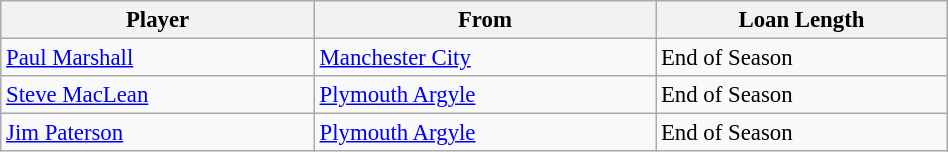<table class="wikitable" style="font-size:95%; width:50%">
<tr>
<th>Player</th>
<th>From</th>
<th>Loan Length</th>
</tr>
<tr>
<td align=left> <a href='#'>Paul Marshall</a></td>
<td align=eft> <a href='#'>Manchester City</a></td>
<td align=left>End of Season</td>
</tr>
<tr>
<td align=left> <a href='#'>Steve MacLean</a></td>
<td align=eft> <a href='#'>Plymouth Argyle</a></td>
<td align=left>End of Season</td>
</tr>
<tr>
<td align=left> <a href='#'>Jim Paterson</a></td>
<td align=eft> <a href='#'>Plymouth Argyle</a></td>
<td align=left>End of Season</td>
</tr>
</table>
